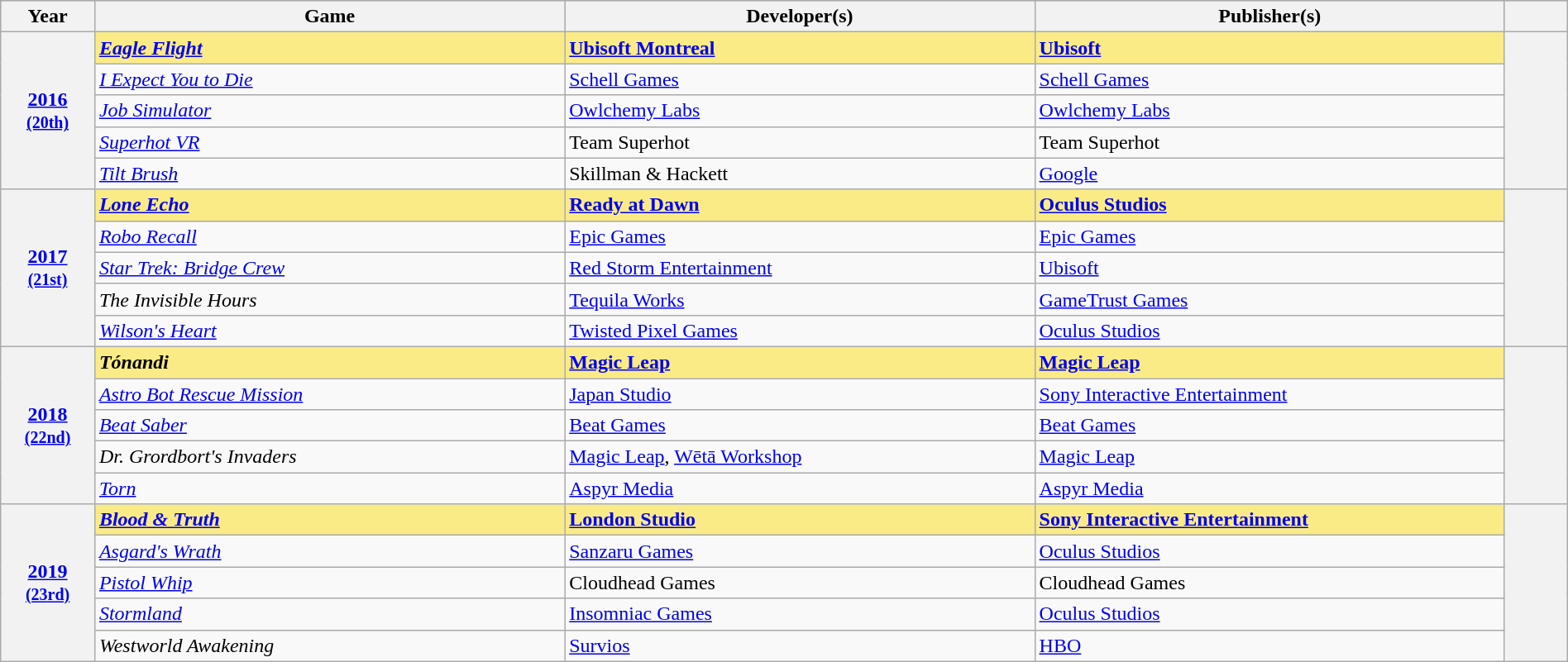<table class="wikitable sortable" style="width:100%;">
<tr style="background:#bebebe">
<th scope="col" style="width:6%;">Year</th>
<th scope="col" style="width:30%;">Game</th>
<th scope="col" style="width:30%;">Developer(s)</th>
<th scope="col" style="width:30%;">Publisher(s)</th>
<th scope="col" style="width:4%;" class="unsortable"></th>
</tr>
<tr>
<th scope="row" rowspan="5" style="text-align:center"><a href='#'>2016</a> <br><small><a href='#'>(20th)</a> </small></th>
<td style="background:#FAEB86"><strong><em><a href='#'>Eagle Flight</a></em></strong></td>
<td style="background:#FAEB86"><strong><a href='#'>Ubisoft Montreal</a></strong></td>
<td style="background:#FAEB86"><strong><a href='#'>Ubisoft</a></strong></td>
<th scope="row" rowspan="5" style="text-align;center;"></th>
</tr>
<tr>
<td><em><a href='#'>I Expect You to Die</a></em></td>
<td><a href='#'>Schell Games</a></td>
<td><a href='#'>Schell Games</a></td>
</tr>
<tr>
<td><em><a href='#'>Job Simulator</a></em></td>
<td><a href='#'>Owlchemy Labs</a></td>
<td><a href='#'>Owlchemy Labs</a></td>
</tr>
<tr>
<td><em><a href='#'>Superhot VR</a></em></td>
<td>Team Superhot</td>
<td>Team Superhot</td>
</tr>
<tr>
<td><em><a href='#'>Tilt Brush</a></em></td>
<td>Skillman & Hackett</td>
<td><a href='#'>Google</a></td>
</tr>
<tr>
<th scope="row" rowspan="5" style="text-align:center"><a href='#'>2017</a> <br><small><a href='#'>(21st)</a> </small></th>
<td style="background:#FAEB86"><strong><em><a href='#'>Lone Echo</a></em></strong></td>
<td style="background:#FAEB86"><strong><a href='#'>Ready at Dawn</a></strong></td>
<td style="background:#FAEB86"><strong><a href='#'>Oculus Studios</a></strong></td>
<th scope="row" rowspan="5" style="text-align;center;"></th>
</tr>
<tr>
<td><em><a href='#'>Robo Recall</a></em></td>
<td><a href='#'>Epic Games</a></td>
<td><a href='#'>Epic Games</a></td>
</tr>
<tr>
<td><em><a href='#'>Star Trek: Bridge Crew</a></em></td>
<td><a href='#'>Red Storm Entertainment</a></td>
<td><a href='#'>Ubisoft</a></td>
</tr>
<tr>
<td><em>The Invisible Hours</em></td>
<td><a href='#'>Tequila Works</a></td>
<td><a href='#'>GameTrust Games</a></td>
</tr>
<tr>
<td><em><a href='#'>Wilson's Heart</a></em></td>
<td><a href='#'>Twisted Pixel Games</a></td>
<td><a href='#'>Oculus Studios</a></td>
</tr>
<tr>
<th scope="row" rowspan="5" style="text-align:center"><a href='#'>2018</a> <br><small><a href='#'>(22nd)</a> </small></th>
<td style="background:#FAEB86"><strong><em>Tónandi</em></strong></td>
<td style="background:#FAEB86"><strong><a href='#'>Magic Leap</a></strong></td>
<td style="background:#FAEB86"><strong><a href='#'>Magic Leap</a></strong></td>
<th scope="row" rowspan="5" style="text-align;center;"></th>
</tr>
<tr>
<td><em><a href='#'>Astro Bot Rescue Mission</a></em></td>
<td><a href='#'>Japan Studio</a></td>
<td><a href='#'>Sony Interactive Entertainment</a></td>
</tr>
<tr>
<td><em><a href='#'>Beat Saber</a></em></td>
<td><a href='#'>Beat Games</a></td>
<td><a href='#'>Beat Games</a></td>
</tr>
<tr>
<td><em>Dr. Grordbort's Invaders</em></td>
<td><a href='#'>Magic Leap</a>, <a href='#'>Wētā Workshop</a></td>
<td><a href='#'>Magic Leap</a></td>
</tr>
<tr>
<td><em><a href='#'>Torn</a></em></td>
<td><a href='#'>Aspyr Media</a></td>
<td><a href='#'>Aspyr Media</a></td>
</tr>
<tr>
<th scope="row" rowspan="5" style="text-align:center"><a href='#'>2019</a> <br><small><a href='#'>(23rd)</a> </small></th>
<td style="background:#FAEB86"><strong><em><a href='#'>Blood & Truth</a></em></strong></td>
<td style="background:#FAEB86"><strong><a href='#'>London Studio</a></strong></td>
<td style="background:#FAEB86"><strong><a href='#'>Sony Interactive Entertainment</a></strong></td>
<th scope="row" rowspan="5" style="text-align;center;"></th>
</tr>
<tr>
<td><em><a href='#'>Asgard's Wrath</a></em></td>
<td><a href='#'>Sanzaru Games</a></td>
<td><a href='#'>Oculus Studios</a></td>
</tr>
<tr>
<td><em><a href='#'>Pistol Whip</a></em></td>
<td>Cloudhead Games</td>
<td>Cloudhead Games</td>
</tr>
<tr>
<td><em><a href='#'>Stormland</a></em></td>
<td><a href='#'>Insomniac Games</a></td>
<td><a href='#'>Oculus Studios</a></td>
</tr>
<tr>
<td><em>Westworld Awakening</em></td>
<td><a href='#'>Survios</a></td>
<td><a href='#'>HBO</a></td>
</tr>
</table>
